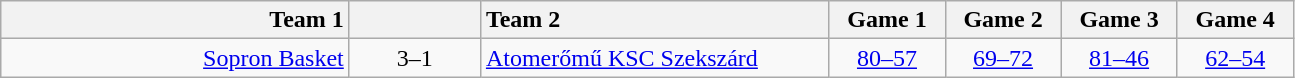<table class=wikitable style="text-align:center">
<tr>
<th style="width:225px; text-align:right;">Team 1</th>
<th style="width:80px;"></th>
<th style="width:225px; text-align:left;">Team 2</th>
<th style="width:70px;">Game 1</th>
<th style="width:70px;">Game 2</th>
<th style="width:70px;">Game 3</th>
<th style="width:70px;">Game 4</th>
</tr>
<tr>
<td align=right><a href='#'>Sopron Basket</a></td>
<td>3–1</td>
<td align=left><a href='#'>Atomerőmű KSC Szekszárd</a></td>
<td><a href='#'>80–57</a></td>
<td><a href='#'>69–72</a></td>
<td><a href='#'>81–46</a></td>
<td><a href='#'>62–54</a></td>
</tr>
</table>
